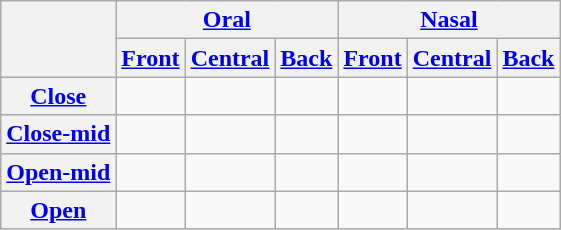<table class="wikitable" style="text-align: center;">
<tr>
<th rowspan="2"></th>
<th colspan="3"><a href='#'>Oral</a></th>
<th colspan="3"><a href='#'>Nasal</a></th>
</tr>
<tr>
<th><a href='#'>Front</a></th>
<th><a href='#'>Central</a></th>
<th><a href='#'>Back</a></th>
<th><a href='#'>Front</a></th>
<th><a href='#'>Central</a></th>
<th><a href='#'>Back</a></th>
</tr>
<tr>
<th><a href='#'>Close</a></th>
<td></td>
<td></td>
<td></td>
<td></td>
<td></td>
<td></td>
</tr>
<tr>
<th><a href='#'>Close-mid</a></th>
<td></td>
<td></td>
<td></td>
<td></td>
<td></td>
<td></td>
</tr>
<tr>
<th><a href='#'>Open-mid</a></th>
<td></td>
<td></td>
<td></td>
<td></td>
<td></td>
<td></td>
</tr>
<tr>
<th><a href='#'>Open</a></th>
<td></td>
<td></td>
<td></td>
<td></td>
<td></td>
<td></td>
</tr>
</table>
